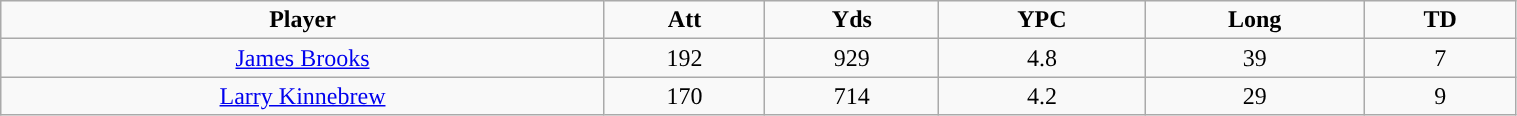<table class="wikitable" width="80%">
<tr align="center">
<td><strong>Player</strong></td>
<td><strong>Att</strong></td>
<td><strong>Yds</strong></td>
<td><strong>YPC</strong></td>
<td><strong>Long</strong></td>
<td><strong>TD</strong></td>
</tr>
<tr align="center" bgcolor="">
<td><a href='#'>James Brooks</a></td>
<td>192</td>
<td>929</td>
<td>4.8</td>
<td>39</td>
<td>7</td>
</tr>
<tr align="center" bgcolor="">
<td><a href='#'>Larry Kinnebrew</a></td>
<td>170</td>
<td>714</td>
<td>4.2</td>
<td>29</td>
<td>9</td>
</tr>
</table>
